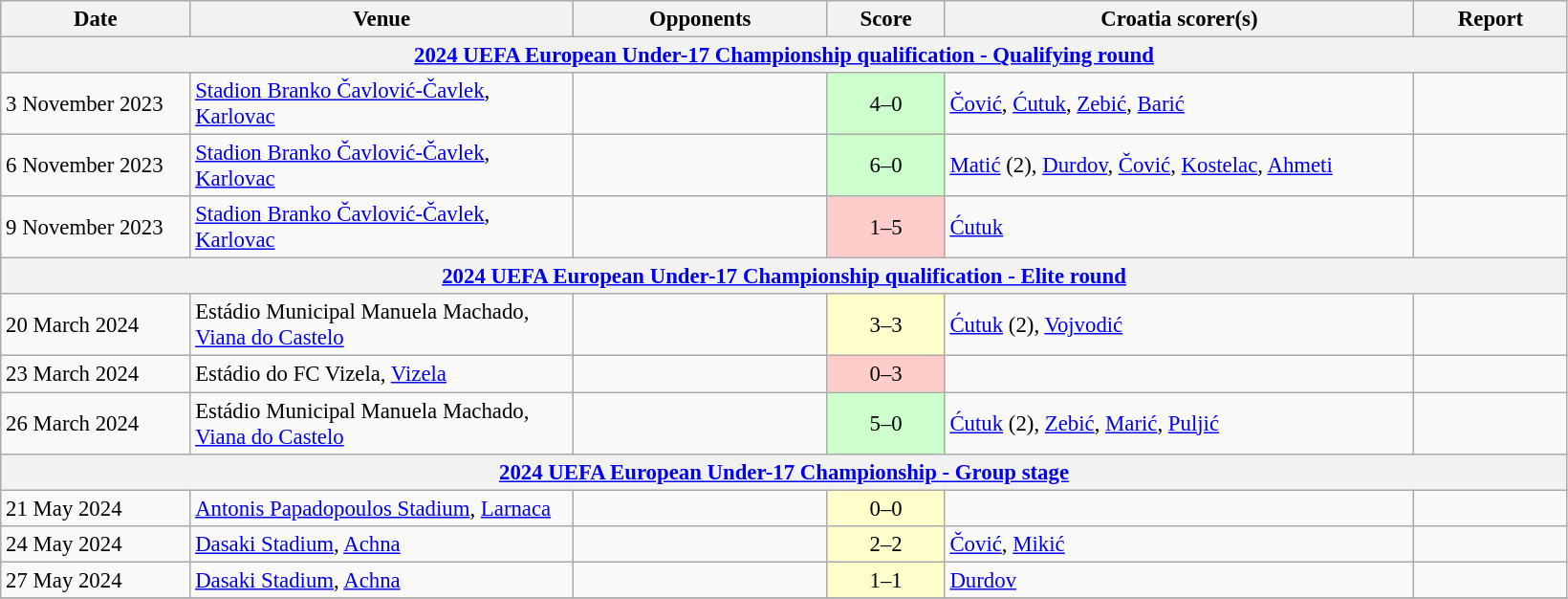<table class="wikitable" style="font-size:95%;">
<tr>
<th width=125>Date</th>
<th width=260>Venue</th>
<th width=170>Opponents</th>
<th width= 75>Score</th>
<th width=320>Croatia scorer(s)</th>
<th width=100>Report</th>
</tr>
<tr>
<th colspan=7><a href='#'>2024 UEFA European Under-17 Championship qualification - Qualifying round</a></th>
</tr>
<tr>
<td>3 November 2023</td>
<td><a href='#'>Stadion Branko Čavlović-Čavlek</a>, <a href='#'>Karlovac</a></td>
<td></td>
<td align=center bgcolor=#CCFFCC>4–0</td>
<td><a href='#'>Čović</a>, <a href='#'>Ćutuk</a>, <a href='#'>Zebić</a>, <a href='#'>Barić</a></td>
<td></td>
</tr>
<tr>
<td>6 November 2023</td>
<td><a href='#'>Stadion Branko Čavlović-Čavlek</a>, <a href='#'>Karlovac</a></td>
<td></td>
<td align=center bgcolor=#CCFFCC>6–0</td>
<td><a href='#'>Matić</a> (2), <a href='#'>Durdov</a>, <a href='#'>Čović</a>, <a href='#'>Kostelac</a>, <a href='#'>Ahmeti</a></td>
<td></td>
</tr>
<tr>
<td>9 November 2023</td>
<td><a href='#'>Stadion Branko Čavlović-Čavlek</a>, <a href='#'>Karlovac</a></td>
<td></td>
<td align="center" bgcolor="#FFCCCC">1–5</td>
<td><a href='#'>Ćutuk</a></td>
<td></td>
</tr>
<tr>
<th colspan=7><a href='#'>2024 UEFA European Under-17 Championship qualification - Elite round</a></th>
</tr>
<tr>
<td>20 March 2024</td>
<td>Estádio Municipal Manuela Machado, <a href='#'>Viana do Castelo</a></td>
<td></td>
<td align=center bgcolor=#FFFFCC>3–3</td>
<td><a href='#'>Ćutuk</a> (2), <a href='#'>Vojvodić</a></td>
<td></td>
</tr>
<tr>
<td>23 March 2024</td>
<td>Estádio do FC Vizela, <a href='#'>Vizela</a></td>
<td></td>
<td align="center" bgcolor="#FFCCCC">0–3</td>
<td></td>
<td></td>
</tr>
<tr>
<td>26 March 2024</td>
<td>Estádio Municipal Manuela Machado, <a href='#'>Viana do Castelo</a></td>
<td></td>
<td align=center bgcolor=#CCFFCC>5–0</td>
<td><a href='#'>Ćutuk</a> (2), <a href='#'>Zebić</a>, <a href='#'>Marić</a>, <a href='#'>Puljić</a></td>
<td></td>
</tr>
<tr>
<th colspan=7><a href='#'>2024 UEFA European Under-17 Championship - Group stage</a></th>
</tr>
<tr>
<td>21 May 2024</td>
<td><a href='#'>Antonis Papadopoulos Stadium</a>, <a href='#'>Larnaca</a></td>
<td></td>
<td align=center bgcolor=#FFFFCC>0–0</td>
<td></td>
<td></td>
</tr>
<tr>
<td>24 May 2024</td>
<td><a href='#'>Dasaki Stadium</a>, <a href='#'>Achna</a></td>
<td></td>
<td align=center bgcolor=#FFFFCC>2–2</td>
<td><a href='#'>Čović</a>, <a href='#'>Mikić</a></td>
<td></td>
</tr>
<tr>
<td>27 May 2024</td>
<td><a href='#'>Dasaki Stadium</a>, <a href='#'>Achna</a></td>
<td></td>
<td align=center bgcolor=#FFFFCC>1–1</td>
<td><a href='#'>Durdov</a></td>
<td></td>
</tr>
<tr>
</tr>
</table>
